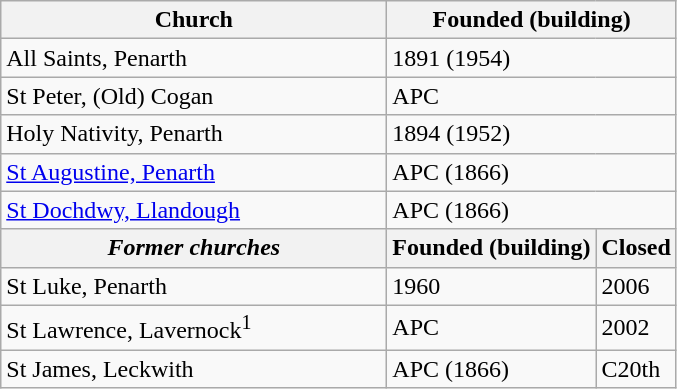<table class="wikitable">
<tr>
<th width="250">Church</th>
<th colspan="2" width="125">Founded (building)</th>
</tr>
<tr>
<td>All Saints, Penarth</td>
<td colspan="2">1891 (1954)</td>
</tr>
<tr>
<td>St Peter, (Old) Cogan</td>
<td colspan="2">APC</td>
</tr>
<tr>
<td>Holy Nativity, Penarth</td>
<td colspan="2">1894 (1952)</td>
</tr>
<tr>
<td><a href='#'>St Augustine, Penarth</a></td>
<td colspan="2">APC (1866)</td>
</tr>
<tr>
<td><a href='#'>St Dochdwy, Llandough</a></td>
<td colspan="2">APC (1866)</td>
</tr>
<tr>
<th><em>Former churches</em></th>
<th>Founded (building)</th>
<th>Closed</th>
</tr>
<tr>
<td>St Luke, Penarth</td>
<td>1960</td>
<td>2006</td>
</tr>
<tr>
<td>St Lawrence, Lavernock<sup>1</sup></td>
<td>APC</td>
<td>2002</td>
</tr>
<tr>
<td>St James, Leckwith</td>
<td>APC (1866)</td>
<td>C20th</td>
</tr>
</table>
